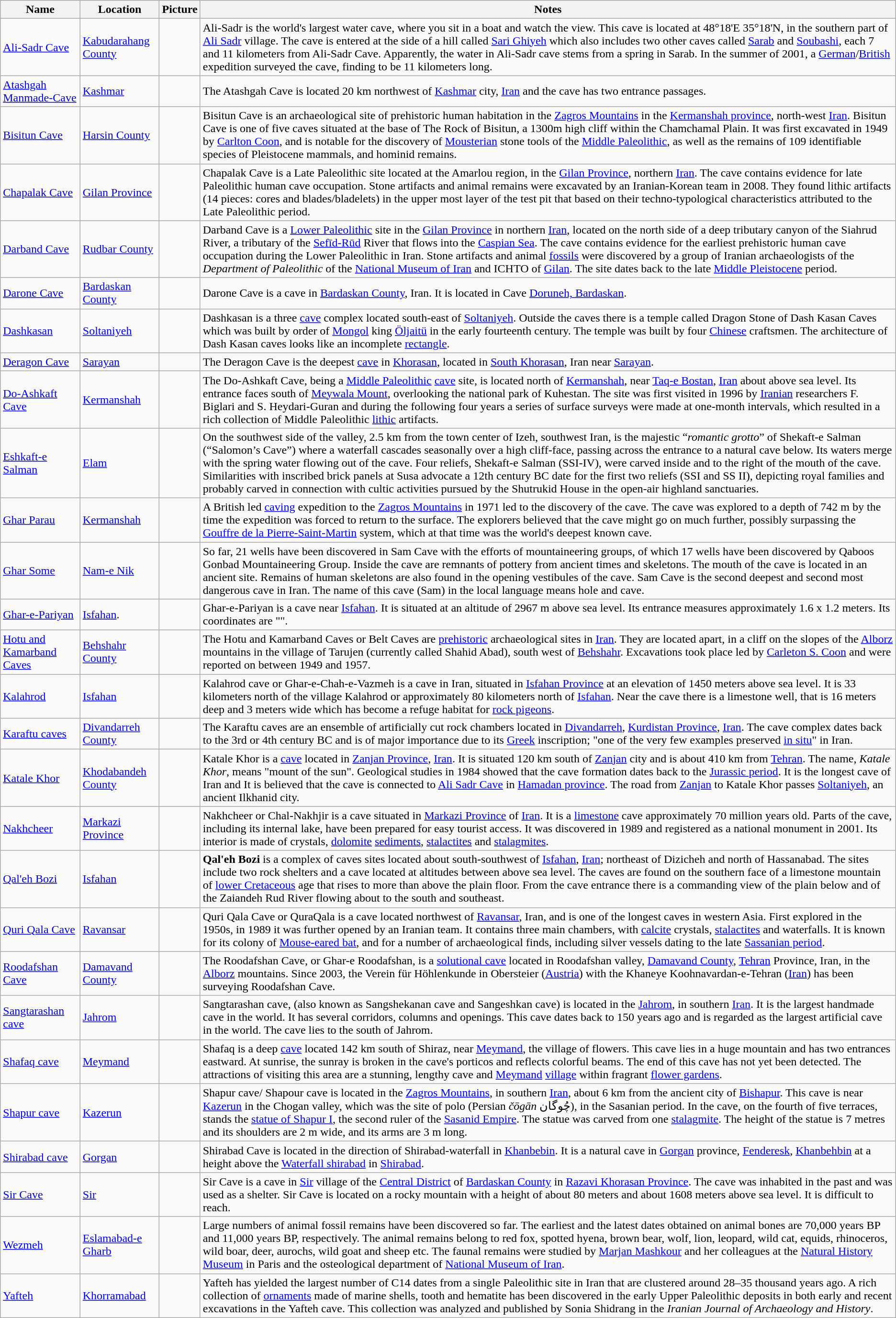<table class="wikitable">
<tr>
<th>Name</th>
<th>Location</th>
<th>Picture</th>
<th>Notes</th>
</tr>
<tr>
<td><a href='#'>Ali-Sadr Cave</a></td>
<td><a href='#'>Kabudarahang County</a></td>
<td align="center"></td>
<td>Ali-Sadr is the world's largest water cave, where you sit in a boat and watch the view. This cave is located at 48°18'E 35°18'N, in the southern part of <a href='#'>Ali Sadr</a> village. The cave is entered at the side of a hill called <a href='#'>Sari Ghiyeh</a> which also includes two other caves called <a href='#'>Sarab</a> and <a href='#'>Soubashi</a>, each 7 and 11 kilometers from Ali-Sadr Cave. Apparently, the water in Ali-Sadr cave stems from a spring in Sarab. In the summer of 2001, a <a href='#'>German</a>/<a href='#'>British</a> expedition surveyed the cave, finding to be 11 kilometers long.</td>
</tr>
<tr>
<td><a href='#'>Atashgah Manmade-Cave</a></td>
<td><a href='#'>Kashmar</a></td>
<td align="center"></td>
<td>The Atashgah Cave is located 20 km northwest of <a href='#'>Kashmar</a> city, <a href='#'>Iran</a> and the cave has two entrance passages.</td>
</tr>
<tr>
<td><a href='#'>Bisitun Cave</a></td>
<td><a href='#'>Harsin County</a></td>
<td align="center"></td>
<td>Bisitun Cave is an archaeological site of prehistoric human habitation in the <a href='#'>Zagros Mountains</a> in the <a href='#'>Kermanshah province</a>, north-west <a href='#'>Iran</a>. Bisitun Cave is one of five caves situated at the base of The Rock of Bisitun, a 1300m high cliff within the Chamchamal Plain. It was first excavated in 1949 by <a href='#'>Carlton Coon</a>, and is notable for the discovery of <a href='#'>Mousterian</a> stone tools of the <a href='#'>Middle Paleolithic</a>, as well as the remains of 109 identifiable species of Pleistocene mammals, and hominid remains.</td>
</tr>
<tr>
<td><a href='#'>Chapalak Cave</a></td>
<td><a href='#'>Gilan Province</a></td>
<td align="center"></td>
<td>Chapalak Cave is a Late Paleolithic site located at the Amarlou region, in the <a href='#'>Gilan Province</a>, northern <a href='#'>Iran</a>. The cave contains evidence for late Paleolithic human cave occupation. Stone artifacts and animal remains were excavated by an Iranian-Korean team in 2008. They found lithic artifacts (14 pieces: cores and blades/bladelets) in the upper most layer of the test pit that based on their techno-typological characteristics attributed to the Late Paleolithic period.</td>
</tr>
<tr>
<td><a href='#'>Darband Cave</a></td>
<td><a href='#'>Rudbar County</a></td>
<td align="center"></td>
<td>Darband Cave is a <a href='#'>Lower Paleolithic</a> site in the <a href='#'>Gilan Province</a> in northern <a href='#'>Iran</a>, located on the north side of a deep tributary canyon of the Siahrud River, a tributary of the <a href='#'>Sefīd-Rūd</a> River that flows into the <a href='#'>Caspian Sea</a>. The cave contains evidence for the earliest prehistoric human cave occupation during the Lower Paleolithic in Iran. Stone artifacts and animal <a href='#'>fossils</a> were discovered by a group of Iranian archaeologists of the <em>Department of Paleolithic</em>  of the <a href='#'>National Museum of Iran</a> and ICHTO of <a href='#'>Gilan</a>. The site dates back to the late <a href='#'>Middle Pleistocene</a> period.</td>
</tr>
<tr>
<td><a href='#'>Darone Cave</a></td>
<td><a href='#'>Bardaskan County</a></td>
<td></td>
<td>Darone Cave is a cave in <a href='#'>Bardaskan County</a>, Iran. It is located in Cave <a href='#'>Doruneh, Bardaskan</a>.</td>
</tr>
<tr>
<td><a href='#'>Dashkasan</a></td>
<td><a href='#'>Soltaniyeh</a></td>
<td align="center"></td>
<td>Dashkasan is a three <a href='#'>cave</a> complex located  south-east of <a href='#'>Soltaniyeh</a>. Outside the caves there is a temple called Dragon Stone of Dash Kasan Caves which was built by order of <a href='#'>Mongol</a> king <a href='#'>Öljaitü</a> in the early fourteenth century. The temple was built by four <a href='#'>Chinese</a> craftsmen. The architecture of Dash Kasan caves looks like an incomplete <a href='#'>rectangle</a>.</td>
</tr>
<tr>
<td><a href='#'>Deragon Cave</a></td>
<td><a href='#'>Sarayan</a></td>
<td></td>
<td>The Deragon Cave is the deepest <a href='#'>cave</a> in <a href='#'>Khorasan</a>, located in <a href='#'>South Khorasan</a>, Iran near <a href='#'>Sarayan</a>.</td>
</tr>
<tr>
<td><a href='#'>Do-Ashkaft Cave</a></td>
<td><a href='#'>Kermanshah</a></td>
<td align="center"></td>
<td>The Do-Ashkaft Cave, being a <a href='#'>Middle Paleolithic</a> <a href='#'>cave</a> site, is located north of <a href='#'>Kermanshah</a>, near <a href='#'>Taq-e Bostan</a>, <a href='#'>Iran</a> about  above sea level. Its entrance faces south of <a href='#'>Meywala Mount</a>, overlooking the national park of Kuhestan. The site was first visited in 1996 by <a href='#'>Iranian</a> researchers F. Biglari and S. Heydari-Guran and during the following four years a series of surface surveys were made at one-month intervals, which resulted in a rich collection of Middle Paleolithic <a href='#'>lithic</a> artifacts.</td>
</tr>
<tr>
<td><a href='#'>Eshkaft-e Salman</a></td>
<td><a href='#'>Elam</a></td>
<td align="center"></td>
<td>On the southwest side of the valley, 2.5 km from the town center of Izeh, southwest Iran, is the majestic “<em>romantic grotto</em>” of Shekaft-e Salman (“Salomon’s Cave”) where a waterfall cascades seasonally over a high cliff-face, passing across the entrance to a natural cave below. Its waters merge with the spring water flowing out of the cave. Four reliefs, Shekaft-e Salman (SSI-IV), were carved inside and to the right of the mouth of the cave. Similarities with inscribed brick panels at Susa advocate a 12th century BC date for the first two reliefs (SSI and SS II), depicting royal families and probably carved in connection with cultic activities pursued by the Shutrukid House in the open-air highland sanctuaries.</td>
</tr>
<tr>
<td><a href='#'>Ghar Parau</a></td>
<td><a href='#'>Kermanshah</a></td>
<td></td>
<td>A British led <a href='#'>caving</a> expedition to the <a href='#'>Zagros Mountains</a> in 1971 led to the discovery of the cave. The cave was explored to a depth of 742 m by the time the expedition was forced to return to the surface. The explorers believed that the cave might go on much further, possibly surpassing the <a href='#'>Gouffre de la Pierre-Saint-Martin</a> system, which at that time was the world's deepest known cave.</td>
</tr>
<tr>
<td><a href='#'>Ghar Some</a></td>
<td><a href='#'>Nam-e Nik</a></td>
<td align="center"></td>
<td>So far, 21 wells have been discovered in Sam Cave with the efforts of mountaineering groups, of which 17 wells have been discovered by Qaboos Gonbad Mountaineering Group.  Inside the cave are remnants of pottery from ancient times and skeletons. The mouth of the cave is located in an ancient site. Remains of human skeletons are also found in the opening vestibules of the cave. Sam Cave is the second deepest and second most dangerous cave in Iran. The name of this cave (Sam) in the local language means hole and cave.</td>
</tr>
<tr>
<td><a href='#'>Ghar-e-Pariyan</a></td>
<td><a href='#'>Isfahan</a>.</td>
<td></td>
<td>Ghar-e-Pariyan is a cave near <a href='#'>Isfahan</a>. It is situated at an altitude of 2967 m above sea level. Its entrance measures approximately 1.6 x 1.2 meters. Its coordinates are "".</td>
</tr>
<tr>
<td><a href='#'>Hotu and Kamarband Caves</a></td>
<td><a href='#'>Behshahr County</a></td>
<td align="center"></td>
<td>The Hotu and Kamarband Caves or Belt Caves are <a href='#'>prehistoric</a> archaeological sites in <a href='#'>Iran</a>. They are located  apart, in a cliff on the slopes of the <a href='#'>Alborz</a> mountains in the village of Tarujen (currently called Shahid Abad),  south west of <a href='#'>Behshahr</a>. Excavations took place led by <a href='#'>Carleton S. Coon</a> and were reported on between 1949 and 1957.</td>
</tr>
<tr>
<td><a href='#'>Kalahrod</a></td>
<td><a href='#'>Isfahan</a></td>
<td></td>
<td>Kalahrod cave  or Ghar-e-Chah-e-Vazmeh is a cave in Iran, situated in <a href='#'>Isfahan Province</a> at an elevation of 1450 meters above sea level. It is 33 kilometers north of the village Kalahrod or approximately 80 kilometers north of <a href='#'>Isfahan</a>. Near the cave there is a limestone well, that is 16 meters deep and 3 meters wide which has become a refuge habitat for <a href='#'>rock pigeons</a>.</td>
</tr>
<tr>
<td><a href='#'>Karaftu caves</a></td>
<td><a href='#'>Divandarreh County</a></td>
<td align="center"></td>
<td>The Karaftu caves are an ensemble of artificially cut rock chambers located in <a href='#'>Divandarreh</a>, <a href='#'>Kurdistan Province</a>, <a href='#'>Iran</a>. The cave complex dates back to the 3rd or 4th century BC and is of major importance due to its <a href='#'>Greek</a> inscription; "one of the very few examples preserved <a href='#'>in situ</a>" in Iran.</td>
</tr>
<tr>
<td><a href='#'>Katale Khor</a></td>
<td><a href='#'>Khodabandeh County</a></td>
<td align="center"></td>
<td>Katale Khor is a <a href='#'>cave</a> located in <a href='#'>Zanjan Province</a>, <a href='#'>Iran</a>. It is situated 120 km south of <a href='#'>Zanjan</a> city and is about 410 km from <a href='#'>Tehran</a>. The name, <em>Katale Khor</em>, means "mount of the sun". Geological studies in 1984 showed that the cave formation dates back to the <a href='#'>Jurassic period</a>. It is the longest cave of Iran and It is believed that the cave is connected to <a href='#'>Ali Sadr Cave</a> in <a href='#'>Hamadan province</a>. The road from <a href='#'>Zanjan</a> to Katale Khor passes <a href='#'>Soltaniyeh</a>, an ancient Ilkhanid city.</td>
</tr>
<tr>
<td><a href='#'>Nakhcheer</a></td>
<td><a href='#'>Markazi Province</a></td>
<td align="center"></td>
<td>Nakhcheer or Chal-Nakhjir is a cave situated in <a href='#'>Markazi Province</a> of <a href='#'>Iran</a>. It is a <a href='#'>limestone</a> cave approximately 70 million years old. Parts of the cave, including its internal lake, have been prepared for easy tourist access. It was discovered in 1989 and registered as a national monument in 2001. Its interior is made of crystals, <a href='#'>dolomite</a> <a href='#'>sediments</a>, <a href='#'>stalactites</a> and <a href='#'>stalagmites</a>.</td>
</tr>
<tr>
<td><a href='#'>Qal'eh Bozi</a></td>
<td><a href='#'>Isfahan</a></td>
<td align="center"></td>
<td><strong>Qal'eh Bozi</strong> is a complex of caves sites located about  south-southwest of <a href='#'>Isfahan</a>, <a href='#'>Iran</a>; northeast of Dizicheh and north of Hassanabad. The sites include two rock shelters and a cave located at altitudes between  above sea level. The caves are found on the southern face of a limestone mountain of <a href='#'>lower Cretaceous</a> age that rises to more than  above the plain floor. From the cave entrance there is a commanding view of the plain below and of the Zaiandeh Rud River flowing about  to the south and southeast.</td>
</tr>
<tr>
<td><a href='#'>Quri Qala Cave</a></td>
<td><a href='#'>Ravansar</a></td>
<td align="center"></td>
<td>Quri Qala Cave or QuraQala is a cave located northwest of <a href='#'>Ravansar</a>, Iran, and is one of the longest caves in western Asia. First explored in the 1950s, in 1989 it was further opened by an Iranian team. It contains three main chambers, with <a href='#'>calcite</a> crystals, <a href='#'>stalactites</a> and waterfalls. It is known for its colony of <a href='#'>Mouse-eared bat</a>, and for a number of archaeological finds, including silver vessels dating to the late <a href='#'>Sassanian period</a>.</td>
</tr>
<tr>
<td><a href='#'>Roodafshan Cave</a></td>
<td><a href='#'>Damavand County</a></td>
<td align="center"></td>
<td>The Roodafshan Cave, or Ghar-e Roodafshan, is a <a href='#'>solutional cave</a> located in Roodafshan valley, <a href='#'>Damavand County</a>, <a href='#'>Tehran</a> Province, Iran, in the <a href='#'>Alborz</a> mountains. Since 2003, the Verein für Höhlenkunde in Obersteier (<a href='#'>Austria</a>) with the Khaneye Koohnavardan-e-Tehran (<a href='#'>Iran</a>) has been surveying Roodafshan Cave.</td>
</tr>
<tr>
<td><a href='#'>Sangtarashan cave</a></td>
<td><a href='#'>Jahrom</a></td>
<td align="center"></td>
<td>Sangtarashan cave, (also known as Sangshekanan cave and Sangeshkan cave) is located in the <a href='#'>Jahrom</a>, in southern <a href='#'>Iran</a>. It is the largest handmade cave in the world. It has several corridors, columns and openings. This cave dates back to 150 years ago and is regarded as the largest artificial cave in the world. The cave lies to the south of Jahrom.</td>
</tr>
<tr>
<td><a href='#'>Shafaq cave</a></td>
<td><a href='#'>Meymand</a></td>
<td></td>
<td>Shafaq is a deep <a href='#'>cave</a> located 142 km south of Shiraz, near <a href='#'>Meymand</a>, the village of flowers. This cave lies in a huge mountain and has two entrances eastward. At sunrise, the sunray is broken in the cave's porticos and reflects colorful beams. The end of this cave has not yet been detected. The attractions of visiting this area are a stunning, lengthy cave and <a href='#'>Meymand</a> <a href='#'>village</a> within fragrant <a href='#'>flower gardens</a>.</td>
</tr>
<tr>
<td><a href='#'>Shapur cave</a></td>
<td><a href='#'>Kazerun</a></td>
<td align="center"></td>
<td>Shapur cave/ Shapour cave is located in the <a href='#'>Zagros Mountains</a>, in southern <a href='#'>Iran</a>, about 6 km from the ancient city of <a href='#'>Bishapur</a>. This cave is near <a href='#'>Kazerun</a> in the Chogan valley, which was the site of polo (Persian <em>čōgān</em> چُوگان), in the Sasanian period. In the cave, on the fourth of five terraces, stands the <a href='#'>statue of Shapur I</a>, the second ruler of the <a href='#'>Sasanid Empire</a>. The statue was carved from one <a href='#'>stalagmite</a>. The height of the statue is 7 metres and its shoulders are 2 m wide, and its arms are 3 m long.</td>
</tr>
<tr>
<td><a href='#'>Shirabad cave</a></td>
<td><a href='#'>Gorgan</a></td>
<td></td>
<td>Shirabad Cave is located in the direction of Shirabad-waterfall in <a href='#'>Khanbebin</a>. It is a natural cave in <a href='#'>Gorgan</a> province, <a href='#'>Fenderesk</a>, <a href='#'>Khanbehbin</a> at a height above the <a href='#'>Waterfall shirabad</a> in <a href='#'>Shirabad</a>.</td>
</tr>
<tr>
<td><a href='#'>Sir Cave</a></td>
<td><a href='#'>Sir</a></td>
<td align="center"></td>
<td>Sir Cave is a cave in <a href='#'>Sir</a> village of the <a href='#'>Central District</a> of <a href='#'>Bardaskan County</a> in <a href='#'>Razavi Khorasan Province</a>. The cave was inhabited in the past and was used as a shelter. Sir Cave is located on a rocky mountain with a height of about 80 meters and about 1608 meters above sea level. It is difficult to reach.</td>
</tr>
<tr>
<td><a href='#'>Wezmeh</a></td>
<td><a href='#'>Eslamabad-e Gharb</a></td>
<td align="center"></td>
<td>Large numbers of animal fossil remains have been discovered so far. The earliest and the latest dates obtained on animal bones are 70,000 years BP and 11,000 years BP, respectively. The animal remains belong to red fox, spotted hyena, brown bear, wolf, lion, leopard, wild cat, equids, rhinoceros, wild boar, deer, aurochs, wild goat and sheep etc. The faunal remains were studied by <a href='#'>Marjan Mashkour</a> and her colleagues at the <a href='#'>Natural History Museum</a> in Paris and the osteological department of <a href='#'>National Museum of Iran</a>.</td>
</tr>
<tr>
<td><a href='#'>Yafteh</a></td>
<td><a href='#'>Khorramabad</a></td>
<td></td>
<td>Yafteh has yielded the largest number of C14 dates from a single Paleolithic site in Iran that are clustered around 28–35 thousand years ago. A rich collection of <a href='#'>ornaments</a> made of marine shells, tooth and hematite has been discovered in the early Upper Paleolithic deposits in both early and recent excavations in the Yafteh cave. This collection was analyzed and published by Sonia Shidrang in the <em>Iranian Journal of Archaeology and History</em>.</td>
</tr>
</table>
